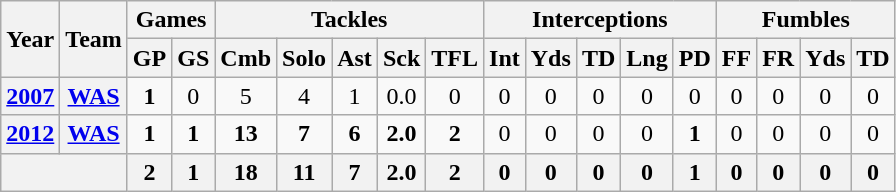<table class="wikitable" style="text-align:center">
<tr>
<th rowspan="2">Year</th>
<th rowspan="2">Team</th>
<th colspan="2">Games</th>
<th colspan="5">Tackles</th>
<th colspan="5">Interceptions</th>
<th colspan="4">Fumbles</th>
</tr>
<tr>
<th>GP</th>
<th>GS</th>
<th>Cmb</th>
<th>Solo</th>
<th>Ast</th>
<th>Sck</th>
<th>TFL</th>
<th>Int</th>
<th>Yds</th>
<th>TD</th>
<th>Lng</th>
<th>PD</th>
<th>FF</th>
<th>FR</th>
<th>Yds</th>
<th>TD</th>
</tr>
<tr>
<th><a href='#'>2007</a></th>
<th><a href='#'>WAS</a></th>
<td><strong>1</strong></td>
<td>0</td>
<td>5</td>
<td>4</td>
<td>1</td>
<td>0.0</td>
<td>0</td>
<td>0</td>
<td>0</td>
<td>0</td>
<td>0</td>
<td>0</td>
<td>0</td>
<td>0</td>
<td>0</td>
<td>0</td>
</tr>
<tr>
<th><a href='#'>2012</a></th>
<th><a href='#'>WAS</a></th>
<td><strong>1</strong></td>
<td><strong>1</strong></td>
<td><strong>13</strong></td>
<td><strong>7</strong></td>
<td><strong>6</strong></td>
<td><strong>2.0</strong></td>
<td><strong>2</strong></td>
<td>0</td>
<td>0</td>
<td>0</td>
<td>0</td>
<td><strong>1</strong></td>
<td>0</td>
<td>0</td>
<td>0</td>
<td>0</td>
</tr>
<tr>
<th colspan="2"></th>
<th>2</th>
<th>1</th>
<th>18</th>
<th>11</th>
<th>7</th>
<th>2.0</th>
<th>2</th>
<th>0</th>
<th>0</th>
<th>0</th>
<th>0</th>
<th>1</th>
<th>0</th>
<th>0</th>
<th>0</th>
<th>0</th>
</tr>
</table>
